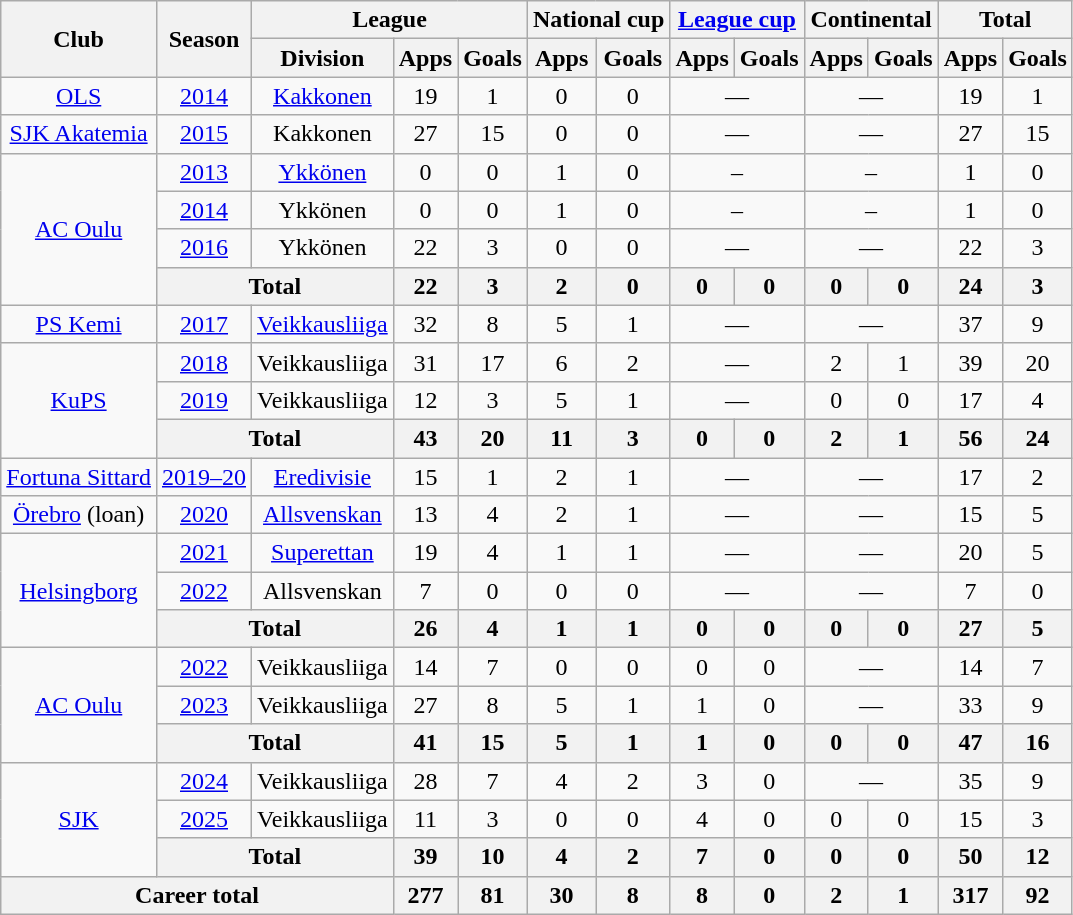<table class="wikitable" style="text-align: center;">
<tr>
<th rowspan="2">Club</th>
<th rowspan="2">Season</th>
<th colspan="3">League</th>
<th colspan="2">National cup</th>
<th colspan="2"><a href='#'>League cup</a></th>
<th colspan="2">Continental</th>
<th colspan="2">Total</th>
</tr>
<tr>
<th>Division</th>
<th>Apps</th>
<th>Goals</th>
<th>Apps</th>
<th>Goals</th>
<th>Apps</th>
<th>Goals</th>
<th>Apps</th>
<th>Goals</th>
<th>Apps</th>
<th>Goals</th>
</tr>
<tr>
<td rowspan="1"><a href='#'>OLS</a></td>
<td><a href='#'>2014</a></td>
<td><a href='#'>Kakkonen</a></td>
<td>19</td>
<td>1</td>
<td>0</td>
<td>0</td>
<td colspan="2">—</td>
<td colspan="2">—</td>
<td>19</td>
<td>1</td>
</tr>
<tr>
<td rowspan="1"><a href='#'>SJK Akatemia</a></td>
<td><a href='#'>2015</a></td>
<td>Kakkonen</td>
<td>27</td>
<td>15</td>
<td>0</td>
<td>0</td>
<td colspan="2">—</td>
<td colspan="2">—</td>
<td>27</td>
<td>15</td>
</tr>
<tr>
<td rowspan="4"><a href='#'>AC Oulu</a></td>
<td><a href='#'>2013</a></td>
<td><a href='#'>Ykkönen</a></td>
<td>0</td>
<td>0</td>
<td>1</td>
<td>0</td>
<td colspan=2>–</td>
<td colspan=2>–</td>
<td>1</td>
<td>0</td>
</tr>
<tr>
<td><a href='#'>2014</a></td>
<td>Ykkönen</td>
<td>0</td>
<td>0</td>
<td>1</td>
<td>0</td>
<td colspan=2>–</td>
<td colspan=2>–</td>
<td>1</td>
<td>0</td>
</tr>
<tr>
<td><a href='#'>2016</a></td>
<td>Ykkönen</td>
<td>22</td>
<td>3</td>
<td>0</td>
<td>0</td>
<td colspan="2">—</td>
<td colspan="2">—</td>
<td>22</td>
<td>3</td>
</tr>
<tr>
<th colspan=2>Total</th>
<th>22</th>
<th>3</th>
<th>2</th>
<th>0</th>
<th>0</th>
<th>0</th>
<th>0</th>
<th>0</th>
<th>24</th>
<th>3</th>
</tr>
<tr>
<td rowspan="1"><a href='#'>PS Kemi</a></td>
<td><a href='#'>2017</a></td>
<td><a href='#'>Veikkausliiga</a></td>
<td>32</td>
<td>8</td>
<td>5</td>
<td>1</td>
<td colspan="2">—</td>
<td colspan="2">—</td>
<td>37</td>
<td>9</td>
</tr>
<tr>
<td rowspan="3"><a href='#'>KuPS</a></td>
<td><a href='#'>2018</a></td>
<td>Veikkausliiga</td>
<td>31</td>
<td>17</td>
<td>6</td>
<td>2</td>
<td colspan="2">—</td>
<td>2</td>
<td>1</td>
<td>39</td>
<td>20</td>
</tr>
<tr>
<td><a href='#'>2019</a></td>
<td>Veikkausliiga</td>
<td>12</td>
<td>3</td>
<td>5</td>
<td>1</td>
<td colspan="2">—</td>
<td>0</td>
<td>0</td>
<td>17</td>
<td>4</td>
</tr>
<tr>
<th colspan="2">Total</th>
<th>43</th>
<th>20</th>
<th>11</th>
<th>3</th>
<th>0</th>
<th>0</th>
<th>2</th>
<th>1</th>
<th>56</th>
<th>24</th>
</tr>
<tr>
<td rowspan="1"><a href='#'>Fortuna Sittard</a></td>
<td><a href='#'>2019–20</a></td>
<td rowspan="1"><a href='#'>Eredivisie</a></td>
<td>15</td>
<td>1</td>
<td>2</td>
<td>1</td>
<td colspan="2">—</td>
<td colspan="2">—</td>
<td>17</td>
<td>2</td>
</tr>
<tr>
<td rowspan="1"><a href='#'>Örebro</a> (loan)</td>
<td><a href='#'>2020</a></td>
<td rowspan="1"><a href='#'>Allsvenskan</a></td>
<td>13</td>
<td>4</td>
<td>2</td>
<td>1</td>
<td colspan="2">—</td>
<td colspan="2">—</td>
<td>15</td>
<td>5</td>
</tr>
<tr>
<td rowspan="3"><a href='#'>Helsingborg</a></td>
<td><a href='#'>2021</a></td>
<td rowspan="1"><a href='#'>Superettan</a></td>
<td>19</td>
<td>4</td>
<td>1</td>
<td>1</td>
<td colspan="2">—</td>
<td colspan="2">—</td>
<td>20</td>
<td>5</td>
</tr>
<tr>
<td><a href='#'>2022</a></td>
<td rowspan="1">Allsvenskan</td>
<td>7</td>
<td>0</td>
<td>0</td>
<td>0</td>
<td colspan="2">—</td>
<td colspan="2">—</td>
<td>7</td>
<td>0</td>
</tr>
<tr>
<th colspan="2">Total</th>
<th>26</th>
<th>4</th>
<th>1</th>
<th>1</th>
<th>0</th>
<th>0</th>
<th>0</th>
<th>0</th>
<th>27</th>
<th>5</th>
</tr>
<tr>
<td rowspan="3"><a href='#'>AC Oulu</a></td>
<td><a href='#'>2022</a></td>
<td>Veikkausliiga</td>
<td>14</td>
<td>7</td>
<td>0</td>
<td>0</td>
<td>0</td>
<td>0</td>
<td colspan="2">—</td>
<td>14</td>
<td>7</td>
</tr>
<tr>
<td><a href='#'>2023</a></td>
<td>Veikkausliiga</td>
<td>27</td>
<td>8</td>
<td>5</td>
<td>1</td>
<td>1</td>
<td>0</td>
<td colspan="2">—</td>
<td>33</td>
<td>9</td>
</tr>
<tr>
<th colspan="2">Total</th>
<th>41</th>
<th>15</th>
<th>5</th>
<th>1</th>
<th>1</th>
<th>0</th>
<th>0</th>
<th>0</th>
<th>47</th>
<th>16</th>
</tr>
<tr>
<td rowspan=3><a href='#'>SJK</a></td>
<td><a href='#'>2024</a></td>
<td>Veikkausliiga</td>
<td>28</td>
<td>7</td>
<td>4</td>
<td>2</td>
<td>3</td>
<td>0</td>
<td colspan="2">—</td>
<td>35</td>
<td>9</td>
</tr>
<tr>
<td><a href='#'>2025</a></td>
<td>Veikkausliiga</td>
<td>11</td>
<td>3</td>
<td>0</td>
<td>0</td>
<td>4</td>
<td>0</td>
<td>0</td>
<td>0</td>
<td>15</td>
<td>3</td>
</tr>
<tr>
<th colspan=2>Total</th>
<th>39</th>
<th>10</th>
<th>4</th>
<th>2</th>
<th>7</th>
<th>0</th>
<th>0</th>
<th>0</th>
<th>50</th>
<th>12</th>
</tr>
<tr>
<th colspan="3">Career total</th>
<th>277</th>
<th>81</th>
<th>30</th>
<th>8</th>
<th>8</th>
<th>0</th>
<th>2</th>
<th>1</th>
<th>317</th>
<th>92</th>
</tr>
</table>
